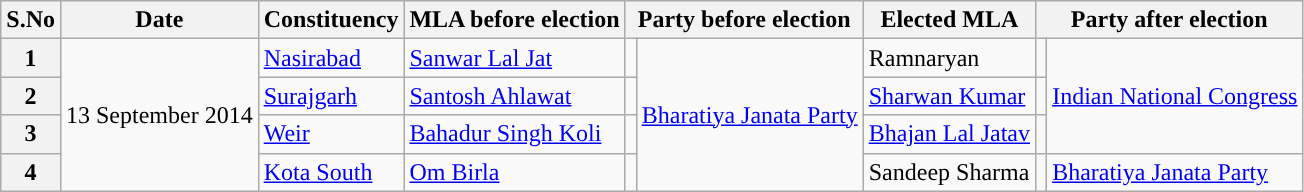<table class="wikitable sortable">
<tr>
<th>S.No</th>
<th>Date</th>
<th>Constituency</th>
<th>MLA before election</th>
<th colspan="2">Party before election</th>
<th>Elected MLA</th>
<th colspan="2">Party after election</th>
</tr>
<tr>
<th>1</th>
<td rowspan="4">13 September 2014</td>
<td><a href='#'>Nasirabad</a></td>
<td><a href='#'>Sanwar Lal Jat</a></td>
<td></td>
<td rowspan="4"><a href='#'>Bharatiya Janata Party</a></td>
<td>Ramnaryan</td>
<td></td>
<td rowspan="3"><a href='#'>Indian National Congress</a></td>
</tr>
<tr>
<th>2</th>
<td><a href='#'>Surajgarh</a></td>
<td><a href='#'>Santosh Ahlawat</a></td>
<td></td>
<td><a href='#'>Sharwan Kumar</a></td>
<td></td>
</tr>
<tr>
<th>3</th>
<td><a href='#'>Weir</a></td>
<td><a href='#'>Bahadur Singh Koli</a></td>
<td></td>
<td><a href='#'>Bhajan Lal Jatav</a></td>
<td></td>
</tr>
<tr>
<th>4</th>
<td><a href='#'>Kota South</a></td>
<td><a href='#'>Om Birla</a></td>
<td></td>
<td>Sandeep Sharma</td>
<td></td>
<td><a href='#'>Bharatiya Janata Party</a></td>
</tr>
</table>
